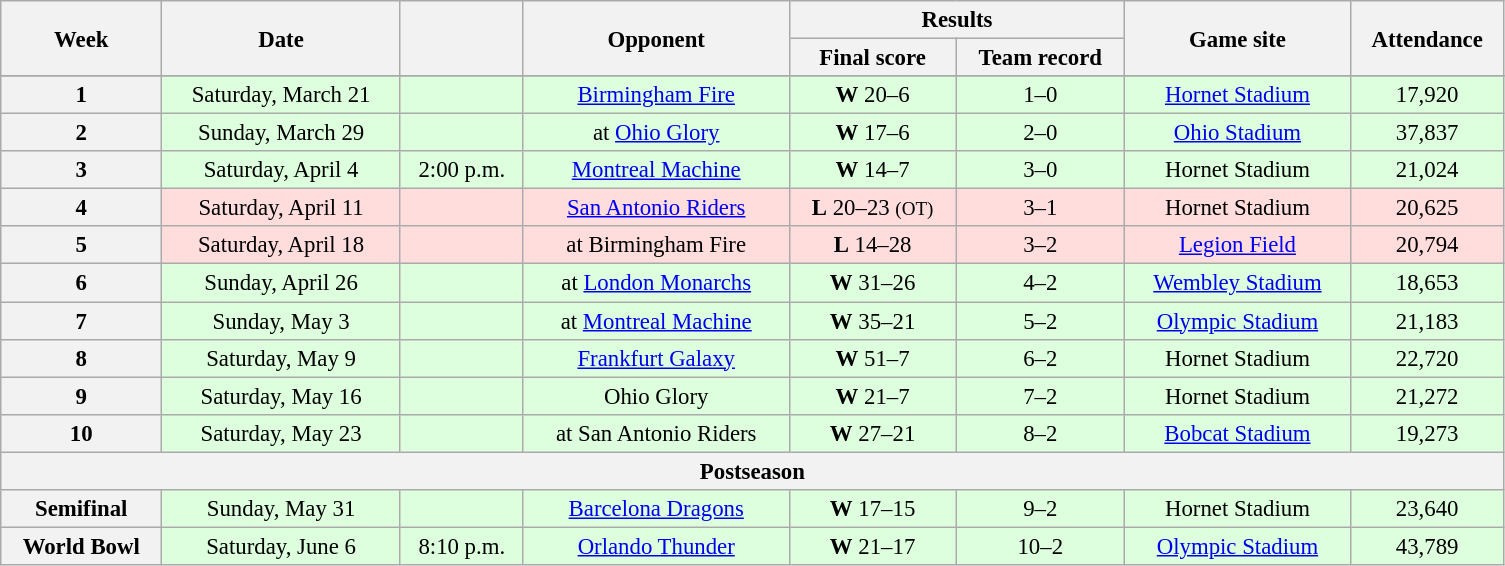<table class="wikitable" style="font-size:95%; text-align:center; width:66em">
<tr>
<th rowspan="2">Week</th>
<th rowspan="2">Date</th>
<th rowspan="2"></th>
<th rowspan="2">Opponent</th>
<th colspan="2">Results</th>
<th rowspan="2">Game site</th>
<th rowspan="2">Attendance</th>
</tr>
<tr>
<th>Final score</th>
<th>Team record</th>
</tr>
<tr>
</tr>
<tr bgcolor="#DDFFDD">
<th>1</th>
<td>Saturday, March 21</td>
<td></td>
<td><a href='#'>Birmingham Fire</a></td>
<td><strong>W</strong> 20–6</td>
<td>1–0</td>
<td><a href='#'>Hornet Stadium</a></td>
<td>17,920</td>
</tr>
<tr bgcolor="#DDFFDD">
<th>2</th>
<td>Sunday, March 29</td>
<td></td>
<td>at <a href='#'>Ohio Glory</a></td>
<td><strong>W</strong> 17–6</td>
<td>2–0</td>
<td><a href='#'>Ohio Stadium</a></td>
<td>37,837</td>
</tr>
<tr bgcolor="#DDFFDD">
<th>3</th>
<td>Saturday, April 4</td>
<td>2:00 p.m.</td>
<td><a href='#'>Montreal Machine</a></td>
<td><strong>W</strong> 14–7</td>
<td>3–0</td>
<td>Hornet Stadium</td>
<td>21,024</td>
</tr>
<tr bgcolor="#FFDDDD">
<th>4</th>
<td>Saturday, April 11</td>
<td></td>
<td><a href='#'>San Antonio Riders</a></td>
<td><strong>L</strong> 20–23 <small>(OT)</small></td>
<td>3–1</td>
<td>Hornet Stadium</td>
<td>20,625</td>
</tr>
<tr bgcolor="#FFDDDD">
<th>5</th>
<td>Saturday, April 18</td>
<td></td>
<td>at Birmingham Fire</td>
<td><strong>L</strong>  14–28</td>
<td>3–2</td>
<td><a href='#'>Legion Field</a></td>
<td>20,794</td>
</tr>
<tr bgcolor="#DDFFDD">
<th>6</th>
<td>Sunday, April 26</td>
<td></td>
<td>at <a href='#'>London Monarchs</a></td>
<td><strong>W</strong> 31–26</td>
<td>4–2</td>
<td><a href='#'>Wembley Stadium</a></td>
<td>18,653</td>
</tr>
<tr bgcolor="#DDFFDD">
<th>7</th>
<td>Sunday, May 3</td>
<td></td>
<td>at <a href='#'>Montreal Machine</a></td>
<td><strong>W</strong> 35–21</td>
<td>5–2</td>
<td><a href='#'>Olympic Stadium</a></td>
<td>21,183</td>
</tr>
<tr bgcolor="#DDFFDD">
<th>8</th>
<td>Saturday, May 9</td>
<td></td>
<td><a href='#'>Frankfurt Galaxy</a></td>
<td><strong>W</strong> 51–7</td>
<td>6–2</td>
<td>Hornet Stadium</td>
<td>22,720</td>
</tr>
<tr bgcolor="#DDFFDD">
<th>9</th>
<td>Saturday, May 16</td>
<td></td>
<td>Ohio Glory</td>
<td><strong>W</strong> 21–7</td>
<td>7–2</td>
<td>Hornet Stadium</td>
<td>21,272</td>
</tr>
<tr bgcolor="#DDFFDD">
<th>10</th>
<td>Saturday, May 23</td>
<td></td>
<td>at San Antonio Riders</td>
<td><strong>W</strong> 27–21</td>
<td>8–2</td>
<td><a href='#'>Bobcat Stadium</a></td>
<td>19,273</td>
</tr>
<tr>
<th colspan=8>Postseason</th>
</tr>
<tr bgcolor="#DDFFDD">
<th>Semifinal</th>
<td>Sunday, May 31</td>
<td></td>
<td><a href='#'>Barcelona Dragons</a></td>
<td><strong>W</strong> 17–15</td>
<td>9–2</td>
<td>Hornet Stadium</td>
<td>23,640</td>
</tr>
<tr bgcolor="#DDFFDD">
<th>World Bowl</th>
<td>Saturday, June 6</td>
<td>8:10 p.m.</td>
<td><a href='#'>Orlando Thunder</a></td>
<td><strong>W</strong> 21–17</td>
<td>10–2</td>
<td><a href='#'>Olympic Stadium</a></td>
<td>43,789</td>
</tr>
</table>
